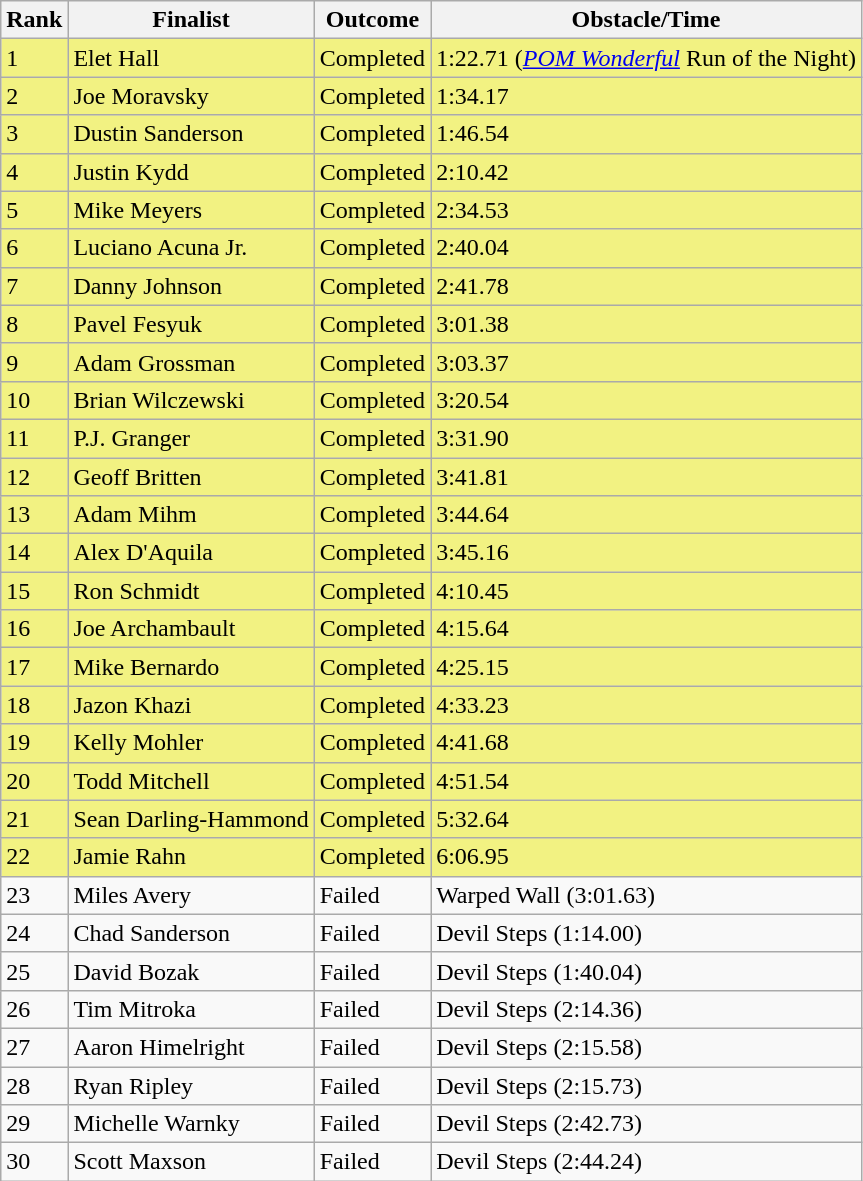<table class="wikitable">
<tr>
<th>Rank</th>
<th>Finalist</th>
<th>Outcome</th>
<th>Obstacle/Time</th>
</tr>
<tr style="background-color:#f2f282">
<td>1</td>
<td>Elet Hall</td>
<td>Completed</td>
<td>1:22.71 (<em><a href='#'>POM Wonderful</a></em> Run of the Night)</td>
</tr>
<tr style="background-color:#f2f282">
<td>2</td>
<td>Joe Moravsky</td>
<td>Completed</td>
<td>1:34.17</td>
</tr>
<tr style="background-color:#f2f282">
<td>3</td>
<td>Dustin Sanderson</td>
<td>Completed</td>
<td>1:46.54</td>
</tr>
<tr style="background-color:#f2f282">
<td>4</td>
<td>Justin Kydd</td>
<td>Completed</td>
<td>2:10.42</td>
</tr>
<tr style="background-color:#f2f282">
<td>5</td>
<td>Mike Meyers</td>
<td>Completed</td>
<td>2:34.53</td>
</tr>
<tr style="background-color:#f2f282">
<td>6</td>
<td>Luciano Acuna Jr.</td>
<td>Completed</td>
<td>2:40.04</td>
</tr>
<tr style="background-color:#f2f282">
<td>7</td>
<td>Danny Johnson</td>
<td>Completed</td>
<td>2:41.78</td>
</tr>
<tr style="background-color:#f2f282">
<td>8</td>
<td>Pavel Fesyuk</td>
<td>Completed</td>
<td>3:01.38</td>
</tr>
<tr style="background-color:#f2f282">
<td>9</td>
<td>Adam Grossman</td>
<td>Completed</td>
<td>3:03.37</td>
</tr>
<tr style="background-color:#f2f282">
<td>10</td>
<td>Brian Wilczewski</td>
<td>Completed</td>
<td>3:20.54</td>
</tr>
<tr style="background-color:#f2f282">
<td>11</td>
<td>P.J. Granger</td>
<td>Completed</td>
<td>3:31.90</td>
</tr>
<tr style="background-color:#f2f282">
<td>12</td>
<td>Geoff Britten</td>
<td>Completed</td>
<td>3:41.81</td>
</tr>
<tr style="background-color:#f2f282">
<td>13</td>
<td>Adam Mihm</td>
<td>Completed</td>
<td>3:44.64</td>
</tr>
<tr style="background-color:#f2f282">
<td>14</td>
<td>Alex D'Aquila</td>
<td>Completed</td>
<td>3:45.16</td>
</tr>
<tr style="background-color:#f2f282">
<td>15</td>
<td>Ron Schmidt</td>
<td>Completed</td>
<td>4:10.45</td>
</tr>
<tr style="background-color:#f2f282">
<td>16</td>
<td>Joe Archambault</td>
<td>Completed</td>
<td>4:15.64</td>
</tr>
<tr style="background-color:#f2f282">
<td>17</td>
<td>Mike Bernardo</td>
<td>Completed</td>
<td>4:25.15</td>
</tr>
<tr style="background-color:#f2f282">
<td>18</td>
<td>Jazon Khazi</td>
<td>Completed</td>
<td>4:33.23</td>
</tr>
<tr style="background-color:#f2f282">
<td>19</td>
<td>Kelly Mohler</td>
<td>Completed</td>
<td>4:41.68</td>
</tr>
<tr style="background-color:#f2f282">
<td>20</td>
<td>Todd Mitchell</td>
<td>Completed</td>
<td>4:51.54</td>
</tr>
<tr style="background-color:#f2f282">
<td>21</td>
<td>Sean Darling-Hammond</td>
<td>Completed</td>
<td>5:32.64</td>
</tr>
<tr style="background-color:#f2f282">
<td>22</td>
<td>Jamie Rahn</td>
<td>Completed</td>
<td>6:06.95</td>
</tr>
<tr>
<td>23</td>
<td>Miles Avery</td>
<td>Failed</td>
<td>Warped Wall (3:01.63)</td>
</tr>
<tr>
<td>24</td>
<td>Chad Sanderson</td>
<td>Failed</td>
<td>Devil Steps (1:14.00)</td>
</tr>
<tr>
<td>25</td>
<td>David Bozak</td>
<td>Failed</td>
<td>Devil Steps (1:40.04)</td>
</tr>
<tr>
<td>26</td>
<td>Tim Mitroka</td>
<td>Failed</td>
<td>Devil Steps (2:14.36)</td>
</tr>
<tr>
<td>27</td>
<td>Aaron Himelright</td>
<td>Failed</td>
<td>Devil Steps (2:15.58)</td>
</tr>
<tr>
<td>28</td>
<td>Ryan Ripley</td>
<td>Failed</td>
<td>Devil Steps (2:15.73)</td>
</tr>
<tr>
<td>29</td>
<td>Michelle Warnky</td>
<td>Failed</td>
<td>Devil Steps (2:42.73)</td>
</tr>
<tr>
<td>30</td>
<td>Scott Maxson</td>
<td>Failed</td>
<td>Devil Steps (2:44.24)</td>
</tr>
</table>
